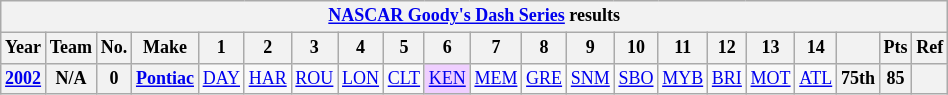<table class="wikitable" style="text-align:center; font-size:75%">
<tr>
<th colspan=32><a href='#'>NASCAR Goody's Dash Series</a> results</th>
</tr>
<tr>
<th>Year</th>
<th>Team</th>
<th>No.</th>
<th>Make</th>
<th>1</th>
<th>2</th>
<th>3</th>
<th>4</th>
<th>5</th>
<th>6</th>
<th>7</th>
<th>8</th>
<th>9</th>
<th>10</th>
<th>11</th>
<th>12</th>
<th>13</th>
<th>14</th>
<th></th>
<th>Pts</th>
<th>Ref</th>
</tr>
<tr>
<th><a href='#'>2002</a></th>
<th>N/A</th>
<th>0</th>
<th><a href='#'>Pontiac</a></th>
<td><a href='#'>DAY</a></td>
<td><a href='#'>HAR</a></td>
<td><a href='#'>ROU</a></td>
<td><a href='#'>LON</a></td>
<td><a href='#'>CLT</a></td>
<td style="background:#EFCFFF;"><a href='#'>KEN</a><br></td>
<td><a href='#'>MEM</a></td>
<td><a href='#'>GRE</a></td>
<td><a href='#'>SNM</a></td>
<td><a href='#'>SBO</a></td>
<td><a href='#'>MYB</a></td>
<td><a href='#'>BRI</a></td>
<td><a href='#'>MOT</a></td>
<td><a href='#'>ATL</a></td>
<th>75th</th>
<th>85</th>
<th></th>
</tr>
</table>
